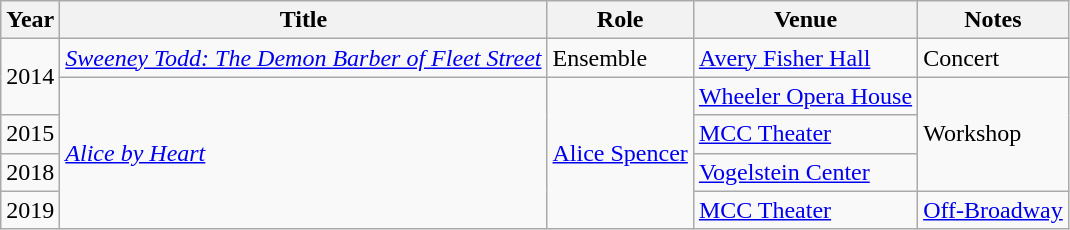<table class="wikitable sortable">
<tr>
<th>Year</th>
<th>Title</th>
<th>Role</th>
<th>Venue</th>
<th class="unsortable">Notes</th>
</tr>
<tr>
<td rowspan="2">2014</td>
<td><em><a href='#'>Sweeney Todd: The Demon Barber of Fleet Street</a></em></td>
<td>Ensemble</td>
<td><a href='#'>Avery Fisher Hall</a></td>
<td>Concert</td>
</tr>
<tr>
<td rowspan="4"><em><a href='#'>Alice by Heart</a></em></td>
<td rowspan="4"><a href='#'>Alice Spencer</a></td>
<td><a href='#'>Wheeler Opera House</a></td>
<td rowspan="3">Workshop</td>
</tr>
<tr>
<td>2015</td>
<td><a href='#'>MCC Theater</a></td>
</tr>
<tr>
<td>2018</td>
<td><a href='#'>Vogelstein Center</a></td>
</tr>
<tr>
<td>2019</td>
<td><a href='#'>MCC Theater</a></td>
<td><a href='#'>Off-Broadway</a></td>
</tr>
</table>
